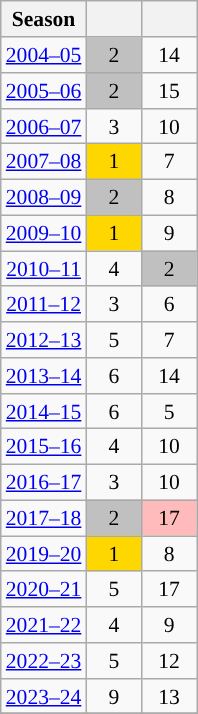<table class="wikitable" style="text-align:center; font-size:90%; float:right; margin-left:1em">
<tr>
<th>Season</th>
<th width="30"></th>
<th width="30"></th>
</tr>
<tr>
<td><a href='#'>2004–05</a></td>
<td bgcolor="silver">2</td>
<td>14</td>
</tr>
<tr>
<td><a href='#'>2005–06</a></td>
<td bgcolor="silver">2</td>
<td>15</td>
</tr>
<tr>
<td><a href='#'>2006–07</a></td>
<td>3</td>
<td>10</td>
</tr>
<tr>
<td><a href='#'>2007–08</a></td>
<td bgcolor="gold">1</td>
<td>7</td>
</tr>
<tr>
<td><a href='#'>2008–09</a></td>
<td bgcolor="silver">2</td>
<td>8</td>
</tr>
<tr>
<td><a href='#'>2009–10</a></td>
<td bgcolor="gold">1</td>
<td>9</td>
</tr>
<tr>
<td><a href='#'>2010–11</a></td>
<td>4</td>
<td bgcolor="silver">2</td>
</tr>
<tr>
<td><a href='#'>2011–12</a></td>
<td>3</td>
<td>6</td>
</tr>
<tr>
<td><a href='#'>2012–13</a></td>
<td>5</td>
<td>7</td>
</tr>
<tr>
<td><a href='#'>2013–14</a></td>
<td>6</td>
<td>14</td>
</tr>
<tr>
<td><a href='#'>2014–15</a></td>
<td>6</td>
<td>5</td>
</tr>
<tr>
<td><a href='#'>2015–16</a></td>
<td>4</td>
<td>10</td>
</tr>
<tr>
<td><a href='#'>2016–17</a></td>
<td>3</td>
<td>10</td>
</tr>
<tr>
<td><a href='#'>2017–18</a></td>
<td bgcolor="silver">2</td>
<td bgcolor="FFBBBB">17</td>
</tr>
<tr>
<td><a href='#'>2019–20</a></td>
<td bgcolor=gold>1</td>
<td>8</td>
</tr>
<tr>
<td><a href='#'>2020–21</a></td>
<td>5</td>
<td>17</td>
</tr>
<tr>
<td><a href='#'>2021–22</a></td>
<td>4</td>
<td>9</td>
</tr>
<tr>
<td><a href='#'>2022–23</a></td>
<td>5</td>
<td>12</td>
</tr>
<tr>
<td><a href='#'>2023–24</a></td>
<td>9</td>
<td>13</td>
</tr>
<tr>
</tr>
</table>
